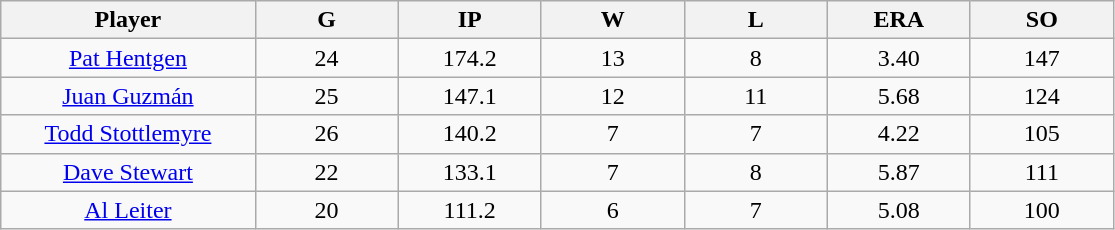<table class="wikitable sortable">
<tr>
<th bgcolor="#DDDDFF" width="16%">Player</th>
<th bgcolor="#DDDDFF" width="9%">G</th>
<th bgcolor="#DDDDFF" width="9%">IP</th>
<th bgcolor="#DDDDFF" width="9%">W</th>
<th bgcolor="#DDDDFF" width="9%">L</th>
<th bgcolor="#DDDDFF" width="9%">ERA</th>
<th bgcolor="#DDDDFF" width="9%">SO</th>
</tr>
<tr align="center">
<td><a href='#'>Pat Hentgen</a></td>
<td>24</td>
<td>174.2</td>
<td>13</td>
<td>8</td>
<td>3.40</td>
<td>147</td>
</tr>
<tr align=center>
<td><a href='#'>Juan Guzmán</a></td>
<td>25</td>
<td>147.1</td>
<td>12</td>
<td>11</td>
<td>5.68</td>
<td>124</td>
</tr>
<tr align=center>
<td><a href='#'>Todd Stottlemyre</a></td>
<td>26</td>
<td>140.2</td>
<td>7</td>
<td>7</td>
<td>4.22</td>
<td>105</td>
</tr>
<tr align=center>
<td><a href='#'>Dave Stewart</a></td>
<td>22</td>
<td>133.1</td>
<td>7</td>
<td>8</td>
<td>5.87</td>
<td>111</td>
</tr>
<tr align=center>
<td><a href='#'>Al Leiter</a></td>
<td>20</td>
<td>111.2</td>
<td>6</td>
<td>7</td>
<td>5.08</td>
<td>100</td>
</tr>
</table>
